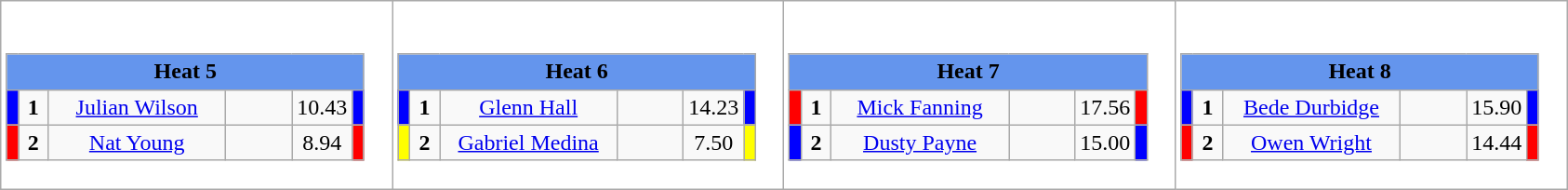<table class="wikitable" style="background:#fff;">
<tr>
<td><div><br><table class="wikitable">
<tr>
<td colspan="6"  style="text-align:center; background:#6495ed;"><strong>Heat 5</strong></td>
</tr>
<tr>
<td style="width:01px; background:#00f;"></td>
<td style="width:14px; text-align:center;"><strong>1</strong></td>
<td style="width:120px; text-align:center;"><a href='#'>Julian Wilson</a></td>
<td style="width:40px; text-align:center;"></td>
<td style="width:20px; text-align:center;">10.43</td>
<td style="width:01px; background:#00f;"></td>
</tr>
<tr>
<td style="width:01px; background:#f00;"></td>
<td style="width:14px; text-align:center;"><strong>2</strong></td>
<td style="width:120px; text-align:center;"><a href='#'>Nat Young</a></td>
<td style="width:40px; text-align:center;"></td>
<td style="width:20px; text-align:center;">8.94</td>
<td style="width:01px; background:#f00;"></td>
</tr>
</table>
</div></td>
<td><div><br><table class="wikitable">
<tr>
<td colspan="6"  style="text-align:center; background:#6495ed;"><strong>Heat 6</strong></td>
</tr>
<tr>
<td style="width:01px; background:#00f;"></td>
<td style="width:14px; text-align:center;"><strong>1</strong></td>
<td style="width:120px; text-align:center;"><a href='#'>Glenn Hall</a></td>
<td style="width:40px; text-align:center;"></td>
<td style="width:20px; text-align:center;">14.23</td>
<td style="width:01px; background:#00f;"></td>
</tr>
<tr>
<td style="width:01px; background:#ff0;"></td>
<td style="width:14px; text-align:center;"><strong>2</strong></td>
<td style="width:120px; text-align:center;"><a href='#'>Gabriel Medina</a></td>
<td style="width:40px; text-align:center;"></td>
<td style="width:20px; text-align:center;">7.50</td>
<td style="width:01px; background:#ff0;"></td>
</tr>
</table>
</div></td>
<td><div><br><table class="wikitable">
<tr>
<td colspan="6"  style="text-align:center; background:#6495ed;"><strong>Heat 7</strong></td>
</tr>
<tr>
<td style="width:01px; background:#f00;"></td>
<td style="width:14px; text-align:center;"><strong>1</strong></td>
<td style="width:120px; text-align:center;"><a href='#'>Mick Fanning</a></td>
<td style="width:40px; text-align:center;"></td>
<td style="width:20px; text-align:center;">17.56</td>
<td style="width:01px; background:#f00;"></td>
</tr>
<tr>
<td style="width:01px; background:#00f;"></td>
<td style="width:14px; text-align:center;"><strong>2</strong></td>
<td style="width:120px; text-align:center;"><a href='#'>Dusty Payne</a></td>
<td style="width:40px; text-align:center;"></td>
<td style="width:20px; text-align:center;">15.00</td>
<td style="width:01px; background:#00f;"></td>
</tr>
</table>
</div></td>
<td><div><br><table class="wikitable">
<tr>
<td colspan="6"  style="text-align:center; background:#6495ed;"><strong>Heat 8</strong></td>
</tr>
<tr>
<td style="width:01px; background:#00f;"></td>
<td style="width:14px; text-align:center;"><strong>1</strong></td>
<td style="width:120px; text-align:center;"><a href='#'>Bede Durbidge</a></td>
<td style="width:40px; text-align:center;"></td>
<td style="width:20px; text-align:center;">15.90</td>
<td style="width:01px; background:#00f;"></td>
</tr>
<tr>
<td style="width:01px; background:#f00;"></td>
<td style="width:14px; text-align:center;"><strong>2</strong></td>
<td style="width:120px; text-align:center;"><a href='#'>Owen Wright</a></td>
<td style="width:40px; text-align:center;"></td>
<td style="width:20px; text-align:center;">14.44</td>
<td style="width:01px; background:#f00;"></td>
</tr>
</table>
</div></td>
</tr>
</table>
